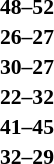<table width=75% cellspacing=1>
<tr>
<th width=25%></th>
<th width=25%></th>
<th width=25%></th>
</tr>
<tr style=font-size:90%>
<td align=right></td>
<td align=center><strong>48–52</strong></td>
<td><strong></strong></td>
</tr>
<tr style=font-size:90%>
<td align=right></td>
<td align=center><strong>26–27</strong></td>
<td><strong></strong></td>
</tr>
<tr style=font-size:90%>
<td align=right><strong></strong></td>
<td align=center><strong>30–27</strong></td>
<td></td>
</tr>
<tr style=font-size:90%>
<td align=right></td>
<td align=center><strong>22–32</strong></td>
<td><strong></strong></td>
</tr>
<tr style=font-size:90%>
<td align=right></td>
<td align=center><strong>41–45</strong></td>
<td><strong></strong></td>
</tr>
<tr style=font-size:90%>
<td align=right><strong></strong></td>
<td align=center><strong>32–29</strong></td>
<td></td>
</tr>
</table>
